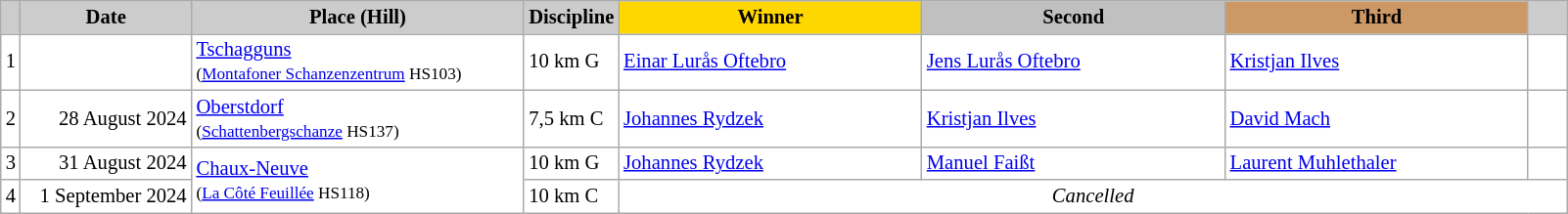<table class="wikitable plainrowheaders" style="background:#fff; font-size:86%; line-height:16px; border:grey solid 1px; border-collapse:collapse;">
<tr>
<th scope="col" style="background:#ccc; width=30 px;"></th>
<th scope="col" style="background:#ccc; width:110px;">Date</th>
<th scope="col" style="background:#ccc; width:220px;">Place (Hill)</th>
<th scope="col" style="background:#ccc; width:50px;">Discipline</th>
<th scope="col" style="background:gold; width:200px;">Winner</th>
<th scope="col" style="background:silver; width:200px;">Second</th>
<th scope="col" style="background:#c96; width:200px;">Third</th>
<th scope="col" style="background:#ccc; width:20px;"></th>
</tr>
<tr>
<td align="center">1</td>
<td align="right"></td>
<td> <a href='#'>Tschagguns</a><br><small>(<a href='#'>Montafoner Schanzenzentrum</a> HS103)</small></td>
<td>10 km G</td>
<td> <a href='#'>Einar Lurås Oftebro</a></td>
<td> <a href='#'>Jens Lurås Oftebro</a></td>
<td> <a href='#'>Kristjan Ilves</a></td>
<td></td>
</tr>
<tr>
<td align="center">2</td>
<td align="right">28 August 2024</td>
<td> <a href='#'>Oberstdorf</a><br><small>(<a href='#'>Schattenbergschanze</a> HS137)</small></td>
<td>7,5 km C</td>
<td> <a href='#'>Johannes Rydzek</a></td>
<td> <a href='#'>Kristjan Ilves</a></td>
<td> <a href='#'>David Mach</a></td>
<td></td>
</tr>
<tr>
<td align="center">3</td>
<td align="right">31 August 2024</td>
<td rowspan="2"> <a href='#'>Chaux-Neuve</a><br><small>(<a href='#'>La Côté Feuillée</a> HS118)</small></td>
<td>10 km G</td>
<td> <a href='#'>Johannes Rydzek</a></td>
<td> <a href='#'>Manuel Faißt</a></td>
<td> <a href='#'>Laurent Muhlethaler</a></td>
<td></td>
</tr>
<tr>
<td align="center">4</td>
<td align="right">1 September 2024</td>
<td>10 km C</td>
<td colspan=4 align=center><em>Cancelled</em></td>
</tr>
</table>
